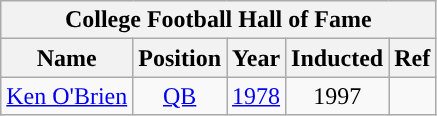<table class="wikitable">
<tr align="center">
<th colspan=5>College Football Hall of Fame</th>
</tr>
<tr>
<th>Name</th>
<th>Position</th>
<th>Year</th>
<th>Inducted</th>
<th>Ref</th>
</tr>
<tr align="center" bgcolor="">
<td><a href='#'>Ken O'Brien</a></td>
<td><a href='#'>QB</a></td>
<td><a href='#'>1978</a></td>
<td>1997</td>
<td></td>
</tr>
</table>
